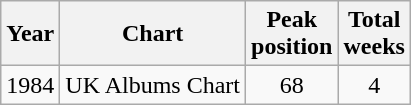<table class="wikitable">
<tr>
<th>Year</th>
<th>Chart</th>
<th>Peak<br>position</th>
<th>Total<br>weeks</th>
</tr>
<tr>
<td rowspan="1">1984</td>
<td align="left">UK Albums Chart</td>
<td style="text-align:center;">68</td>
<td style="text-align:center;">4</td>
</tr>
</table>
